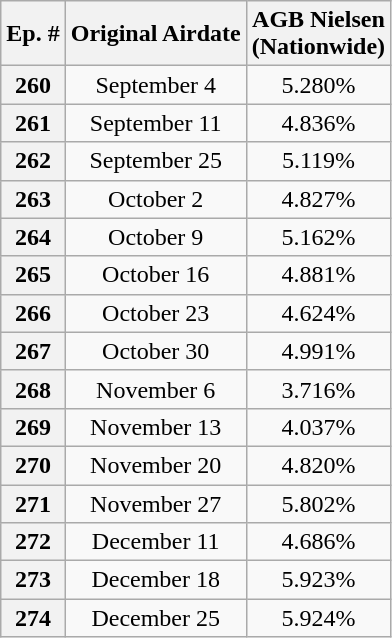<table class=wikitable style=text-align:center>
<tr>
<th>Ep. #</th>
<th>Original Airdate</th>
<th>AGB Nielsen<br>(Nationwide)<br></th>
</tr>
<tr>
<th>260</th>
<td>September 4</td>
<td>5.280%</td>
</tr>
<tr>
<th>261</th>
<td>September 11</td>
<td>4.836%</td>
</tr>
<tr>
<th>262</th>
<td>September 25</td>
<td>5.119%</td>
</tr>
<tr>
<th>263</th>
<td>October 2</td>
<td>4.827%</td>
</tr>
<tr>
<th>264</th>
<td>October 9</td>
<td>5.162%</td>
</tr>
<tr>
<th>265</th>
<td>October 16</td>
<td>4.881%</td>
</tr>
<tr>
<th>266</th>
<td>October 23</td>
<td>4.624%</td>
</tr>
<tr>
<th>267</th>
<td>October 30</td>
<td>4.991%</td>
</tr>
<tr>
<th>268</th>
<td>November 6</td>
<td>3.716%</td>
</tr>
<tr>
<th>269</th>
<td>November 13</td>
<td>4.037%</td>
</tr>
<tr>
<th>270</th>
<td>November 20</td>
<td>4.820%</td>
</tr>
<tr>
<th>271</th>
<td>November 27</td>
<td>5.802%</td>
</tr>
<tr>
<th>272</th>
<td>December 11</td>
<td>4.686%</td>
</tr>
<tr>
<th>273</th>
<td>December 18</td>
<td>5.923%</td>
</tr>
<tr>
<th>274</th>
<td>December 25</td>
<td>5.924%</td>
</tr>
</table>
